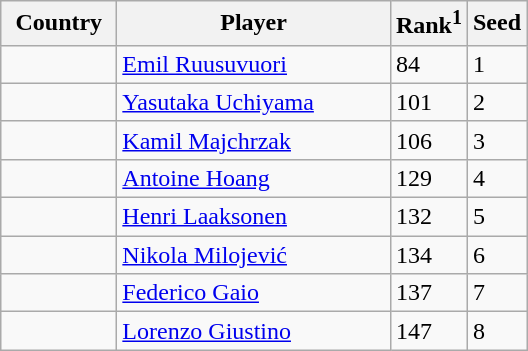<table class="sortable wikitable">
<tr>
<th width="70">Country</th>
<th width="175">Player</th>
<th>Rank<sup>1</sup></th>
<th>Seed</th>
</tr>
<tr>
<td></td>
<td><a href='#'>Emil Ruusuvuori</a></td>
<td>84</td>
<td>1</td>
</tr>
<tr>
<td></td>
<td><a href='#'>Yasutaka Uchiyama</a></td>
<td>101</td>
<td>2</td>
</tr>
<tr>
<td></td>
<td><a href='#'>Kamil Majchrzak</a></td>
<td>106</td>
<td>3</td>
</tr>
<tr>
<td></td>
<td><a href='#'>Antoine Hoang</a></td>
<td>129</td>
<td>4</td>
</tr>
<tr>
<td></td>
<td><a href='#'>Henri Laaksonen</a></td>
<td>132</td>
<td>5</td>
</tr>
<tr>
<td></td>
<td><a href='#'>Nikola Milojević</a></td>
<td>134</td>
<td>6</td>
</tr>
<tr>
<td></td>
<td><a href='#'>Federico Gaio</a></td>
<td>137</td>
<td>7</td>
</tr>
<tr>
<td></td>
<td><a href='#'>Lorenzo Giustino</a></td>
<td>147</td>
<td>8</td>
</tr>
</table>
